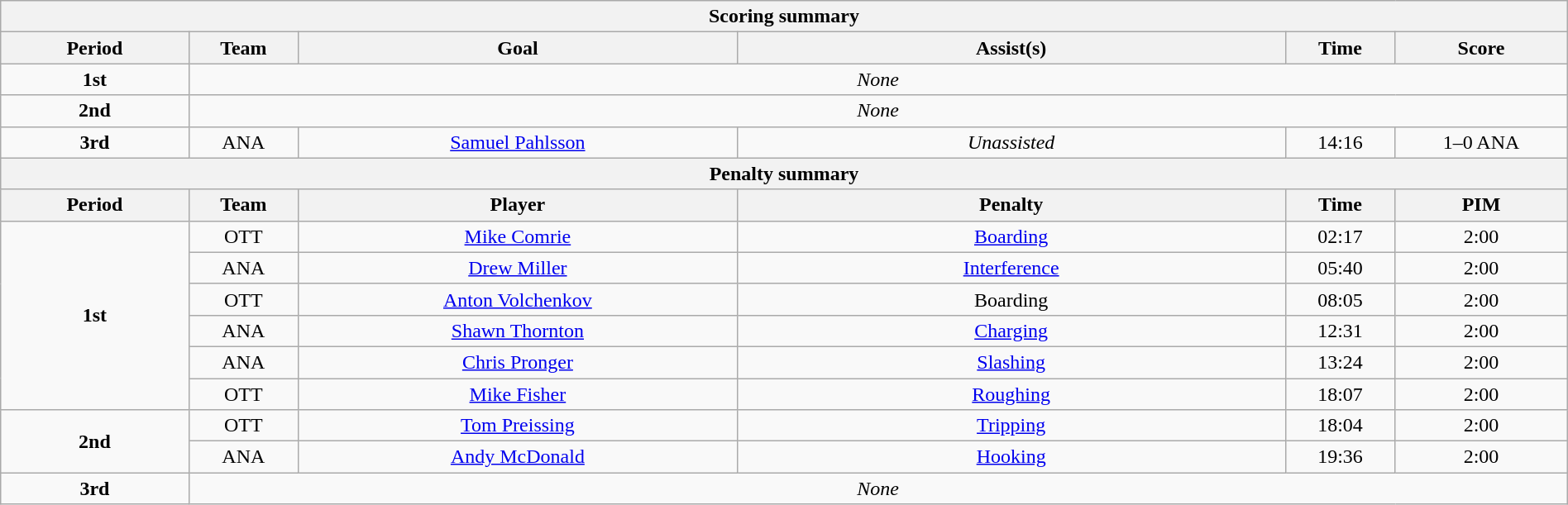<table style="width:100%;" class="wikitable">
<tr>
<th colspan="6">Scoring summary</th>
</tr>
<tr>
<th style="width:12%;">Period</th>
<th style="width:7%;">Team</th>
<th style="width:28%;">Goal</th>
<th style="width:35%;">Assist(s)</th>
<th style="width:7%;">Time</th>
<th style="width:11%;">Score</th>
</tr>
<tr>
<td style="text-align:center;" rowspan="1"><strong>1st</strong></td>
<td style="text-align:center;" colspan="5"><em>None</em></td>
</tr>
<tr>
<td style="text-align:center;" rowspan="1"><strong>2nd</strong></td>
<td style="text-align:center;" colspan="5"><em>None</em></td>
</tr>
<tr>
<td style="text-align:center;" rowspan="1"><strong>3rd</strong></td>
<td style="text-align:center;">ANA</td>
<td style="text-align:center;"><a href='#'>Samuel Pahlsson</a></td>
<td style="text-align:center;"><em>Unassisted</em></td>
<td style="text-align:center;">14:16</td>
<td style="text-align:center;">1–0 ANA</td>
</tr>
<tr>
<th colspan="6">Penalty summary</th>
</tr>
<tr>
<th style="width:12%;">Period</th>
<th style="width:7%;">Team</th>
<th style="width:28%;">Player</th>
<th style="width:35%;">Penalty</th>
<th style="width:7%;">Time</th>
<th style="width:11%;">PIM</th>
</tr>
<tr style="text-align:center;">
<td rowspan="6"><strong>1st</strong></td>
<td>OTT</td>
<td><a href='#'>Mike Comrie</a></td>
<td><a href='#'>Boarding</a></td>
<td>02:17</td>
<td>2:00</td>
</tr>
<tr style="text-align:center;">
<td>ANA</td>
<td><a href='#'>Drew Miller</a></td>
<td><a href='#'>Interference</a></td>
<td>05:40</td>
<td>2:00</td>
</tr>
<tr style="text-align:center;">
<td>OTT</td>
<td><a href='#'>Anton Volchenkov</a></td>
<td>Boarding</td>
<td>08:05</td>
<td>2:00</td>
</tr>
<tr style="text-align:center;">
<td>ANA</td>
<td><a href='#'>Shawn Thornton</a></td>
<td><a href='#'>Charging</a></td>
<td>12:31</td>
<td>2:00</td>
</tr>
<tr style="text-align:center;">
<td>ANA</td>
<td><a href='#'>Chris Pronger</a></td>
<td><a href='#'>Slashing</a></td>
<td>13:24</td>
<td>2:00</td>
</tr>
<tr style="text-align:center;">
<td>OTT</td>
<td><a href='#'>Mike Fisher</a></td>
<td><a href='#'>Roughing</a></td>
<td>18:07</td>
<td>2:00</td>
</tr>
<tr style="text-align:center;">
<td rowspan="2"><strong>2nd</strong></td>
<td>OTT</td>
<td><a href='#'>Tom Preissing</a></td>
<td><a href='#'>Tripping</a></td>
<td>18:04</td>
<td>2:00</td>
</tr>
<tr style="text-align:center;">
<td>ANA</td>
<td><a href='#'>Andy McDonald</a></td>
<td><a href='#'>Hooking</a></td>
<td>19:36</td>
<td>2:00</td>
</tr>
<tr>
<td style="text-align:center;" rowspan="1"><strong>3rd</strong></td>
<td style="text-align:center;" colspan="5"><em>None</em></td>
</tr>
</table>
